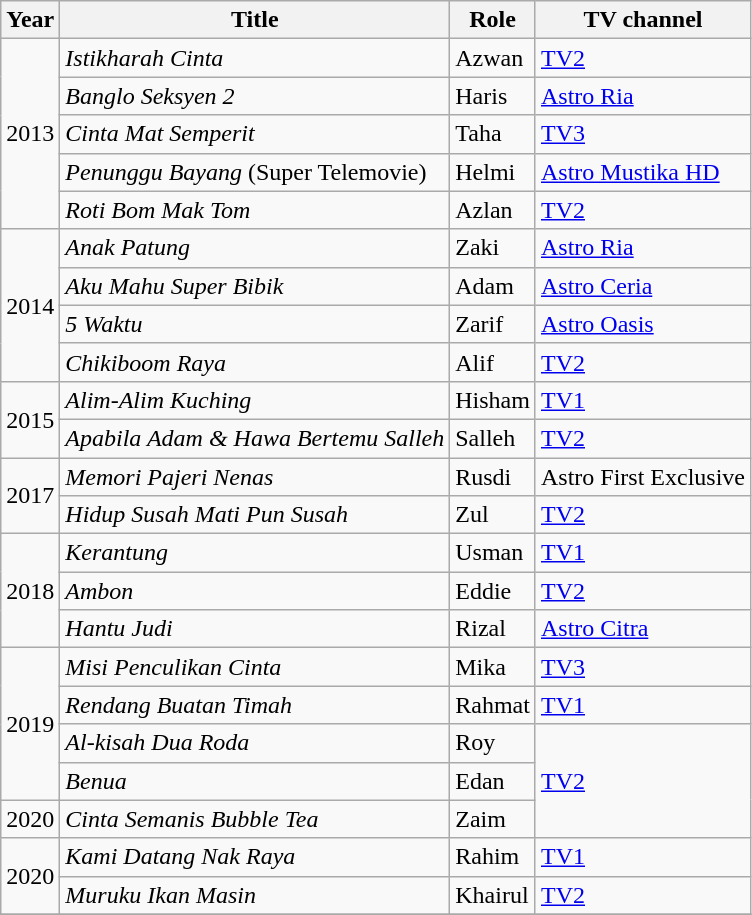<table class="wikitable">
<tr>
<th>Year</th>
<th>Title</th>
<th>Role</th>
<th>TV channel</th>
</tr>
<tr>
<td rowspan="5">2013</td>
<td><em>Istikharah Cinta</em></td>
<td>Azwan</td>
<td><a href='#'>TV2</a></td>
</tr>
<tr>
<td><em>Banglo Seksyen 2</em></td>
<td>Haris</td>
<td><a href='#'>Astro Ria</a></td>
</tr>
<tr>
<td><em>Cinta Mat Semperit</em></td>
<td>Taha</td>
<td><a href='#'>TV3</a></td>
</tr>
<tr>
<td><em>Penunggu Bayang</em> (Super Telemovie)</td>
<td>Helmi</td>
<td><a href='#'>Astro Mustika HD</a></td>
</tr>
<tr>
<td><em>Roti Bom Mak Tom</em></td>
<td>Azlan</td>
<td><a href='#'>TV2</a></td>
</tr>
<tr>
<td rowspan="4">2014</td>
<td><em>Anak Patung</em></td>
<td>Zaki</td>
<td><a href='#'>Astro Ria</a></td>
</tr>
<tr>
<td><em>Aku Mahu Super Bibik</em></td>
<td>Adam</td>
<td><a href='#'>Astro Ceria</a></td>
</tr>
<tr>
<td><em>5 Waktu</em></td>
<td>Zarif</td>
<td><a href='#'>Astro Oasis</a></td>
</tr>
<tr>
<td><em>Chikiboom Raya</em></td>
<td>Alif</td>
<td><a href='#'>TV2</a></td>
</tr>
<tr>
<td rowspan="2">2015</td>
<td><em>Alim-Alim Kuching</em></td>
<td>Hisham</td>
<td><a href='#'>TV1</a></td>
</tr>
<tr>
<td><em>Apabila Adam & Hawa Bertemu Salleh</em></td>
<td>Salleh</td>
<td><a href='#'>TV2</a></td>
</tr>
<tr>
<td rowspan="2">2017</td>
<td><em>Memori Pajeri Nenas</em></td>
<td>Rusdi</td>
<td>Astro First Exclusive</td>
</tr>
<tr>
<td><em>Hidup Susah Mati Pun Susah</em></td>
<td>Zul</td>
<td><a href='#'>TV2</a></td>
</tr>
<tr>
<td rowspan="3">2018</td>
<td><em>Kerantung</em></td>
<td>Usman</td>
<td><a href='#'>TV1</a></td>
</tr>
<tr>
<td><em>Ambon</em></td>
<td>Eddie</td>
<td><a href='#'>TV2</a></td>
</tr>
<tr>
<td><em>Hantu Judi</em></td>
<td>Rizal</td>
<td><a href='#'>Astro Citra</a></td>
</tr>
<tr>
<td rowspan="4">2019</td>
<td><em>Misi Penculikan Cinta</em></td>
<td>Mika</td>
<td><a href='#'>TV3</a></td>
</tr>
<tr>
<td><em>Rendang Buatan Timah</em></td>
<td>Rahmat</td>
<td><a href='#'>TV1</a></td>
</tr>
<tr>
<td><em>Al-kisah Dua Roda</em></td>
<td>Roy</td>
<td rowspan="3"><a href='#'>TV2</a></td>
</tr>
<tr>
<td><em>Benua</em></td>
<td>Edan</td>
</tr>
<tr>
<td>2020</td>
<td><em>Cinta Semanis Bubble Tea</em></td>
<td>Zaim</td>
</tr>
<tr>
<td rowspan="2">2020</td>
<td><em>Kami Datang Nak Raya</em></td>
<td>Rahim</td>
<td><a href='#'>TV1</a></td>
</tr>
<tr>
<td><em>Muruku Ikan Masin</em></td>
<td>Khairul</td>
<td><a href='#'>TV2</a></td>
</tr>
<tr>
</tr>
</table>
